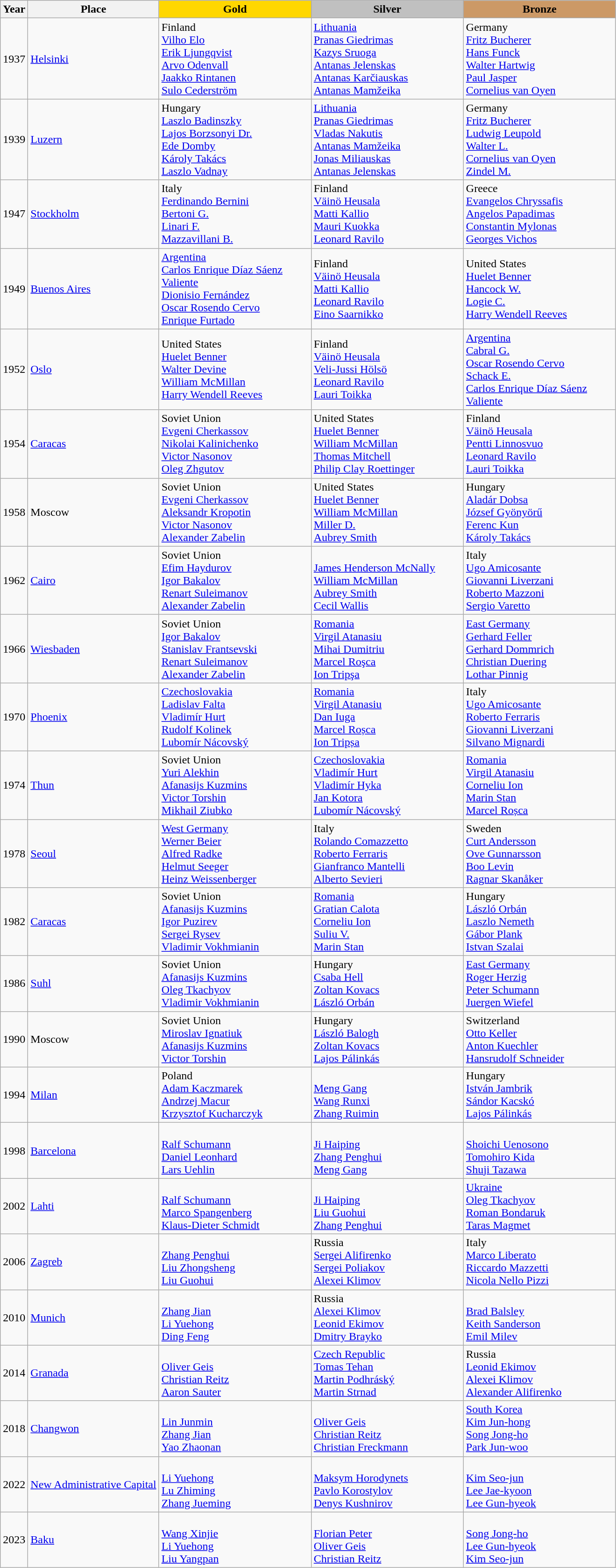<table class="wikitable">
<tr>
<th>Year</th>
<th>Place</th>
<th style="background:gold"    width="210">Gold</th>
<th style="background:silver"  width="210">Silver</th>
<th style="background:#cc9966" width="210">Bronze</th>
</tr>
<tr>
<td>1937</td>
<td> <a href='#'>Helsinki</a></td>
<td> Finland<br><a href='#'>Vilho Elo</a><br><a href='#'>Erik Ljungqvist</a><br><a href='#'>Arvo Odenvall</a><br><a href='#'>Jaakko Rintanen</a><br><a href='#'>Sulo Cederström</a></td>
<td> <a href='#'>Lithuania</a><br><a href='#'>Pranas Giedrimas</a><br><a href='#'>Kazys Sruoga</a><br><a href='#'>Antanas Jelenskas</a><br><a href='#'>Antanas Karčiauskas</a><br><a href='#'>Antanas Mamžeika</a></td>
<td> Germany<br><a href='#'>Fritz Bucherer</a><br><a href='#'>Hans Funck</a><br><a href='#'>Walter Hartwig</a><br><a href='#'>Paul Jasper</a><br><a href='#'>Cornelius van Oyen</a></td>
</tr>
<tr>
<td>1939</td>
<td> <a href='#'>Luzern</a></td>
<td> Hungary<br><a href='#'>Laszlo Badinszky</a><br><a href='#'>Lajos Borzsonyi Dr.</a><br><a href='#'>Ede Domby</a><br><a href='#'>Károly Takács</a><br><a href='#'>Laszlo Vadnay</a></td>
<td> <a href='#'>Lithuania</a><br><a href='#'>Pranas Giedrimas</a><br><a href='#'>Vladas Nakutis</a><br><a href='#'>Antanas Mamžeika</a><br><a href='#'>Jonas Miliauskas</a><br><a href='#'>Antanas Jelenskas</a></td>
<td> Germany<br><a href='#'>Fritz Bucherer</a><br><a href='#'>Ludwig Leupold</a><br><a href='#'>Walter L.</a><br><a href='#'>Cornelius van Oyen</a><br><a href='#'>Zindel M.</a></td>
</tr>
<tr>
<td>1947</td>
<td> <a href='#'>Stockholm</a></td>
<td> Italy<br><a href='#'>Ferdinando Bernini</a><br><a href='#'>Bertoni G.</a><br><a href='#'>Linari F.</a><br><a href='#'>Mazzavillani B.</a></td>
<td> Finland<br><a href='#'>Väinö Heusala</a><br><a href='#'>Matti Kallio</a><br><a href='#'>Mauri Kuokka</a><br><a href='#'>Leonard Ravilo</a></td>
<td> Greece<br><a href='#'>Evangelos Chryssafis</a><br><a href='#'>Angelos Papadimas</a><br><a href='#'>Constantin Mylonas</a><br><a href='#'>Georges Vichos</a></td>
</tr>
<tr>
<td>1949</td>
<td> <a href='#'>Buenos Aires</a></td>
<td> <a href='#'>Argentina</a><br><a href='#'>Carlos Enrique Díaz Sáenz Valiente</a><br><a href='#'>Dionisio Fernández</a><br><a href='#'>Oscar Rosendo Cervo</a><br><a href='#'>Enrique Furtado</a></td>
<td> Finland<br><a href='#'>Väinö Heusala</a><br><a href='#'>Matti Kallio</a><br><a href='#'>Leonard Ravilo</a><br><a href='#'>Eino Saarnikko</a></td>
<td> United States<br><a href='#'>Huelet Benner</a><br><a href='#'>Hancock W.</a><br><a href='#'>Logie C.</a><br><a href='#'>Harry Wendell Reeves</a></td>
</tr>
<tr>
<td>1952</td>
<td> <a href='#'>Oslo</a></td>
<td> United States<br><a href='#'>Huelet Benner</a><br><a href='#'>Walter Devine</a><br><a href='#'>William McMillan</a><br><a href='#'>Harry Wendell Reeves</a></td>
<td> Finland<br><a href='#'>Väinö Heusala</a><br><a href='#'>Veli-Jussi Hölsö</a><br><a href='#'>Leonard Ravilo</a><br><a href='#'>Lauri Toikka</a></td>
<td> <a href='#'>Argentina</a><br><a href='#'>Cabral G.</a><br><a href='#'>Oscar Rosendo Cervo</a><br><a href='#'>Schack E.</a><br><a href='#'>Carlos Enrique Díaz Sáenz Valiente</a></td>
</tr>
<tr>
<td>1954</td>
<td> <a href='#'>Caracas</a></td>
<td> Soviet Union<br><a href='#'>Evgeni Cherkassov</a><br><a href='#'>Nikolai Kalinichenko</a><br><a href='#'>Victor Nasonov</a><br><a href='#'>Oleg Zhgutov</a></td>
<td> United States<br><a href='#'>Huelet Benner</a><br><a href='#'>William McMillan</a><br><a href='#'>Thomas Mitchell</a><br><a href='#'>Philip Clay Roettinger</a></td>
<td> Finland<br><a href='#'>Väinö Heusala</a><br><a href='#'>Pentti Linnosvuo</a><br><a href='#'>Leonard Ravilo</a><br><a href='#'>Lauri Toikka</a></td>
</tr>
<tr>
<td>1958</td>
<td> Moscow</td>
<td> Soviet Union<br><a href='#'>Evgeni Cherkassov</a><br><a href='#'>Aleksandr Kropotin</a><br><a href='#'>Victor Nasonov</a><br><a href='#'>Alexander Zabelin</a></td>
<td> United States<br><a href='#'>Huelet Benner</a><br><a href='#'>William McMillan</a><br><a href='#'>Miller D.</a><br><a href='#'>Aubrey Smith</a></td>
<td> Hungary<br><a href='#'>Aladár Dobsa</a><br><a href='#'>József Gyönyörű</a><br><a href='#'>Ferenc Kun</a><br><a href='#'>Károly Takács</a></td>
</tr>
<tr>
<td>1962</td>
<td> <a href='#'>Cairo</a></td>
<td> Soviet Union<br><a href='#'>Efim Haydurov</a><br><a href='#'>Igor Bakalov</a><br><a href='#'>Renart Suleimanov</a><br><a href='#'>Alexander Zabelin</a></td>
<td><br><a href='#'>James Henderson McNally</a><br><a href='#'>William McMillan</a><br><a href='#'>Aubrey Smith</a><br><a href='#'>Cecil Wallis</a></td>
<td> Italy<br><a href='#'>Ugo Amicosante</a><br><a href='#'>Giovanni Liverzani</a><br><a href='#'>Roberto Mazzoni</a><br><a href='#'>Sergio Varetto</a></td>
</tr>
<tr>
<td>1966</td>
<td> <a href='#'>Wiesbaden</a></td>
<td> Soviet Union<br><a href='#'>Igor Bakalov</a><br><a href='#'>Stanislav Frantsevski</a><br><a href='#'>Renart Suleimanov</a><br><a href='#'>Alexander Zabelin</a></td>
<td> <a href='#'>Romania</a><br><a href='#'>Virgil Atanasiu</a><br><a href='#'>Mihai Dumitriu</a><br><a href='#'>Marcel Roşca</a><br><a href='#'>Ion Tripşa</a></td>
<td> <a href='#'>East Germany</a><br><a href='#'>Gerhard Feller</a><br><a href='#'>Gerhard Dommrich</a><br><a href='#'>Christian Duering</a><br><a href='#'>Lothar Pinnig</a></td>
</tr>
<tr>
<td>1970</td>
<td> <a href='#'>Phoenix</a></td>
<td> <a href='#'>Czechoslovakia</a><br><a href='#'>Ladislav Falta</a><br><a href='#'>Vladimír Hurt</a><br><a href='#'>Rudolf Kolinek</a><br><a href='#'>Lubomír Nácovský</a></td>
<td> <a href='#'>Romania</a><br><a href='#'>Virgil Atanasiu</a><br><a href='#'>Dan Iuga</a><br><a href='#'>Marcel Roșca</a><br><a href='#'>Ion Tripșa</a></td>
<td> Italy<br><a href='#'>Ugo Amicosante</a><br><a href='#'>Roberto Ferraris</a><br><a href='#'>Giovanni Liverzani</a><br><a href='#'>Silvano Mignardi</a></td>
</tr>
<tr>
<td>1974</td>
<td> <a href='#'>Thun</a></td>
<td> Soviet Union<br><a href='#'>Yuri Alekhin</a><br><a href='#'>Afanasijs Kuzmins</a><br><a href='#'>Victor Torshin</a><br><a href='#'>Mikhail Ziubko</a></td>
<td> <a href='#'>Czechoslovakia</a><br><a href='#'>Vladimír Hurt</a><br><a href='#'>Vladimír Hyka</a><br><a href='#'>Jan Kotora</a><br><a href='#'>Lubomír Nácovský</a></td>
<td> <a href='#'>Romania</a><br><a href='#'>Virgil Atanasiu</a><br><a href='#'>Corneliu Ion</a><br><a href='#'>Marin Stan</a><br><a href='#'>Marcel Roșca</a></td>
</tr>
<tr>
<td>1978</td>
<td> <a href='#'>Seoul</a></td>
<td> <a href='#'>West Germany</a><br><a href='#'>Werner Beier</a><br><a href='#'>Alfred Radke</a><br><a href='#'>Helmut Seeger</a><br><a href='#'>Heinz Weissenberger</a></td>
<td> Italy<br><a href='#'>Rolando Comazzetto</a><br><a href='#'>Roberto Ferraris</a><br><a href='#'>Gianfranco Mantelli</a><br><a href='#'>Alberto Sevieri</a></td>
<td> Sweden<br><a href='#'>Curt Andersson</a><br><a href='#'>Ove Gunnarsson</a><br><a href='#'>Boo Levin</a><br><a href='#'>Ragnar Skanåker</a></td>
</tr>
<tr>
<td>1982</td>
<td> <a href='#'>Caracas</a></td>
<td> Soviet Union<br><a href='#'>Afanasijs Kuzmins</a><br><a href='#'>Igor Puzirev</a><br><a href='#'>Sergei Rysev</a><br><a href='#'>Vladimir Vokhmianin</a></td>
<td> <a href='#'>Romania</a><br><a href='#'>Gratian Calota</a><br><a href='#'>Corneliu Ion</a><br><a href='#'>Suliu V.</a><br><a href='#'>Marin Stan</a></td>
<td> Hungary<br><a href='#'>László Orbán</a><br><a href='#'>Laszlo Nemeth</a><br><a href='#'>Gábor Plank</a><br><a href='#'>Istvan Szalai</a></td>
</tr>
<tr>
<td>1986</td>
<td> <a href='#'>Suhl</a></td>
<td> Soviet Union<br><a href='#'>Afanasijs Kuzmins</a><br><a href='#'>Oleg Tkachyov</a><br><a href='#'>Vladimir Vokhmianin</a></td>
<td> Hungary<br><a href='#'>Csaba Hell</a><br><a href='#'>Zoltan Kovacs</a><br><a href='#'>László Orbán</a></td>
<td> <a href='#'>East Germany</a><br><a href='#'>Roger Herzig</a><br><a href='#'>Peter Schumann</a><br><a href='#'>Juergen Wiefel</a></td>
</tr>
<tr>
<td>1990</td>
<td> Moscow</td>
<td> Soviet Union<br><a href='#'>Miroslav Ignatiuk</a><br><a href='#'>Afanasijs Kuzmins</a><br><a href='#'>Victor Torshin</a></td>
<td> Hungary<br><a href='#'>László Balogh</a><br><a href='#'>Zoltan Kovacs</a><br><a href='#'>Lajos Pálinkás</a></td>
<td> Switzerland<br><a href='#'>Otto Keller</a><br><a href='#'>Anton Kuechler</a><br><a href='#'>Hansrudolf Schneider</a></td>
</tr>
<tr>
<td>1994</td>
<td> <a href='#'>Milan</a></td>
<td> Poland<br><a href='#'>Adam Kaczmarek</a><br><a href='#'>Andrzej Macur</a><br><a href='#'>Krzysztof Kucharczyk</a></td>
<td><br><a href='#'>Meng Gang</a><br><a href='#'>Wang Runxi</a><br><a href='#'>Zhang Ruimin</a></td>
<td> Hungary<br><a href='#'>István Jambrik</a><br><a href='#'>Sándor Kacskó</a><br><a href='#'>Lajos Pálinkás</a></td>
</tr>
<tr>
<td>1998</td>
<td> <a href='#'>Barcelona</a></td>
<td><br><a href='#'>Ralf Schumann</a><br><a href='#'>Daniel Leonhard</a><br><a href='#'>Lars Uehlin</a></td>
<td><br><a href='#'>Ji Haiping</a><br><a href='#'>Zhang Penghui</a><br><a href='#'>Meng Gang</a></td>
<td><br><a href='#'>Shoichi Uenosono</a><br><a href='#'>Tomohiro Kida</a><br><a href='#'>Shuji Tazawa</a></td>
</tr>
<tr>
<td>2002</td>
<td> <a href='#'>Lahti</a></td>
<td><br><a href='#'>Ralf Schumann</a><br><a href='#'>Marco Spangenberg</a><br><a href='#'>Klaus-Dieter Schmidt</a></td>
<td><br><a href='#'>Ji Haiping</a><br><a href='#'>Liu Guohui</a><br><a href='#'>Zhang Penghui</a></td>
<td> <a href='#'>Ukraine</a><br><a href='#'>Oleg Tkachyov</a><br><a href='#'>Roman Bondaruk</a><br><a href='#'>Taras Magmet</a></td>
</tr>
<tr>
<td>2006</td>
<td> <a href='#'>Zagreb</a></td>
<td><br><a href='#'>Zhang Penghui</a><br><a href='#'>Liu Zhongsheng</a><br><a href='#'>Liu Guohui</a></td>
<td> Russia<br><a href='#'>Sergei Alifirenko</a><br><a href='#'>Sergei Poliakov</a><br><a href='#'>Alexei Klimov</a></td>
<td> Italy<br><a href='#'>Marco Liberato</a><br><a href='#'>Riccardo Mazzetti</a><br><a href='#'>Nicola Nello Pizzi</a></td>
</tr>
<tr>
<td>2010</td>
<td> <a href='#'>Munich</a></td>
<td><br><a href='#'>Zhang Jian</a><br><a href='#'>Li Yuehong</a><br><a href='#'>Ding Feng</a></td>
<td> Russia<br><a href='#'>Alexei Klimov</a><br><a href='#'>Leonid Ekimov</a><br><a href='#'>Dmitry Brayko</a></td>
<td><br><a href='#'>Brad Balsley</a><br><a href='#'>Keith Sanderson</a><br><a href='#'>Emil Milev</a></td>
</tr>
<tr>
<td>2014</td>
<td> <a href='#'>Granada</a></td>
<td><br><a href='#'>Oliver Geis</a><br><a href='#'>Christian Reitz</a><br><a href='#'>Aaron Sauter</a></td>
<td> <a href='#'>Czech Republic</a><br><a href='#'>Tomas Tehan</a><br><a href='#'>Martin Podhráský</a><br><a href='#'>Martin Strnad</a></td>
<td> Russia<br><a href='#'>Leonid Ekimov</a><br><a href='#'>Alexei Klimov</a><br><a href='#'>Alexander Alifirenko</a></td>
</tr>
<tr>
<td>2018</td>
<td> <a href='#'>Changwon</a></td>
<td><br><a href='#'>Lin Junmin</a><br><a href='#'>Zhang Jian</a><br><a href='#'>Yao Zhaonan</a></td>
<td><br><a href='#'>Oliver Geis</a><br><a href='#'>Christian Reitz</a><br><a href='#'>Christian Freckmann</a></td>
<td> <a href='#'>South Korea</a><br><a href='#'>Kim Jun-hong</a><br><a href='#'>Song Jong-ho</a><br><a href='#'>Park Jun-woo</a></td>
</tr>
<tr>
<td>2022</td>
<td> <a href='#'>New Administrative Capital</a></td>
<td><br><a href='#'>Li Yuehong</a><br><a href='#'>Lu Zhiming</a><br><a href='#'>Zhang Jueming</a></td>
<td><br><a href='#'>Maksym Horodynets</a><br><a href='#'>Pavlo Korostylov</a><br><a href='#'>Denys Kushnirov</a></td>
<td><br><a href='#'>Kim Seo-jun</a><br><a href='#'>Lee Jae-kyoon</a><br><a href='#'>Lee Gun-hyeok</a></td>
</tr>
<tr>
<td>2023</td>
<td> <a href='#'>Baku</a></td>
<td> <br><a href='#'>Wang Xinjie</a><br><a href='#'>Li Yuehong</a><br><a href='#'>Liu Yangpan</a></td>
<td> <br><a href='#'>Florian Peter</a><br><a href='#'>Oliver Geis</a><br><a href='#'>Christian Reitz</a></td>
<td> <br><a href='#'>Song Jong-ho</a><br><a href='#'>Lee Gun-hyeok</a><br><a href='#'>Kim Seo-jun</a></td>
</tr>
</table>
